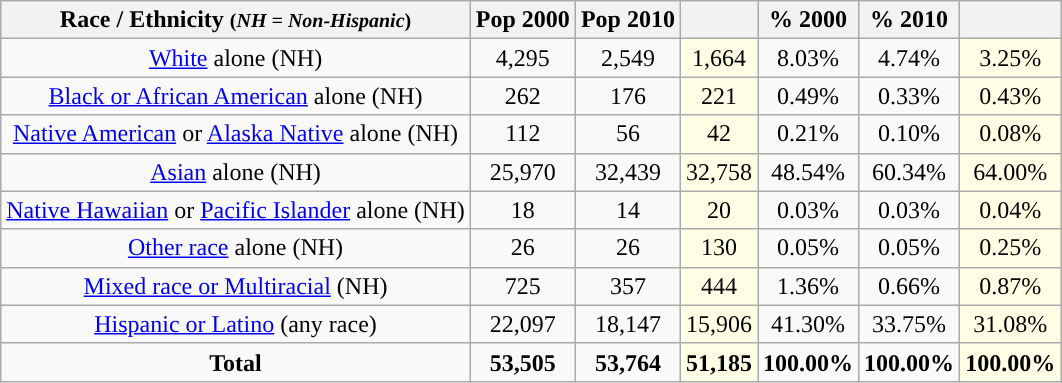<table class="wikitable" style="text-align:center;">
<tr>
<th>Race / Ethnicity <small>(<em>NH = Non-Hispanic</em>)</small></th>
<th>Pop 2000</th>
<th>Pop 2010</th>
<th></th>
<th>% 2000</th>
<th>% 2010</th>
<th></th>
</tr>
<tr>
<td><a href='#'>White</a> alone (NH)</td>
<td>4,295</td>
<td>2,549</td>
<td style='background: #ffffe6;'>1,664</td>
<td>8.03%</td>
<td>4.74%</td>
<td style='background: #ffffe6;'>3.25%</td>
</tr>
<tr>
<td><a href='#'>Black or African American</a> alone (NH)</td>
<td>262</td>
<td>176</td>
<td style='background: #ffffe6;'>221</td>
<td>0.49%</td>
<td>0.33%</td>
<td style='background: #ffffe6;'>0.43%</td>
</tr>
<tr>
<td><a href='#'>Native American</a> or <a href='#'>Alaska Native</a> alone (NH)</td>
<td>112</td>
<td>56</td>
<td style='background: #ffffe6;'>42</td>
<td>0.21%</td>
<td>0.10%</td>
<td style='background: #ffffe6;'>0.08%</td>
</tr>
<tr>
<td><a href='#'>Asian</a> alone (NH)</td>
<td>25,970</td>
<td>32,439</td>
<td style='background: #ffffe6;'>32,758</td>
<td>48.54%</td>
<td>60.34%</td>
<td style='background: #ffffe6;'>64.00%</td>
</tr>
<tr>
<td><a href='#'>Native Hawaiian</a> or <a href='#'>Pacific Islander</a> alone (NH)</td>
<td>18</td>
<td>14</td>
<td style='background: #ffffe6;'>20</td>
<td>0.03%</td>
<td>0.03%</td>
<td style='background: #ffffe6;'>0.04%</td>
</tr>
<tr>
<td><a href='#'>Other race</a> alone (NH)</td>
<td>26</td>
<td>26</td>
<td style='background: #ffffe6;'>130</td>
<td>0.05%</td>
<td>0.05%</td>
<td style='background: #ffffe6;'>0.25%</td>
</tr>
<tr>
<td><a href='#'>Mixed race or Multiracial</a> (NH)</td>
<td>725</td>
<td>357</td>
<td style='background: #ffffe6;'>444</td>
<td>1.36%</td>
<td>0.66%</td>
<td style='background: #ffffe6;'>0.87%</td>
</tr>
<tr>
<td><a href='#'>Hispanic or Latino</a> (any race)</td>
<td>22,097</td>
<td>18,147</td>
<td style='background: #ffffe6;'>15,906</td>
<td>41.30%</td>
<td>33.75%</td>
<td style='background: #ffffe6;'>31.08%</td>
</tr>
<tr>
<td><strong>Total</strong></td>
<td><strong>53,505</strong></td>
<td><strong>53,764</strong></td>
<td style='background: #ffffe6;'><strong>51,185</strong></td>
<td><strong>100.00%</strong></td>
<td><strong>100.00%</strong></td>
<td style='background: #ffffe6;'><strong>100.00%</strong></td>
</tr>
</table>
